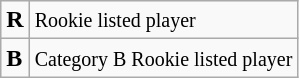<table class="wikitable">
<tr>
<td><span><strong>R</strong></span></td>
<td><small>Rookie listed player</small></td>
</tr>
<tr>
<td><span><strong>B</strong></span></td>
<td><small>Category B Rookie listed player</small></td>
</tr>
</table>
